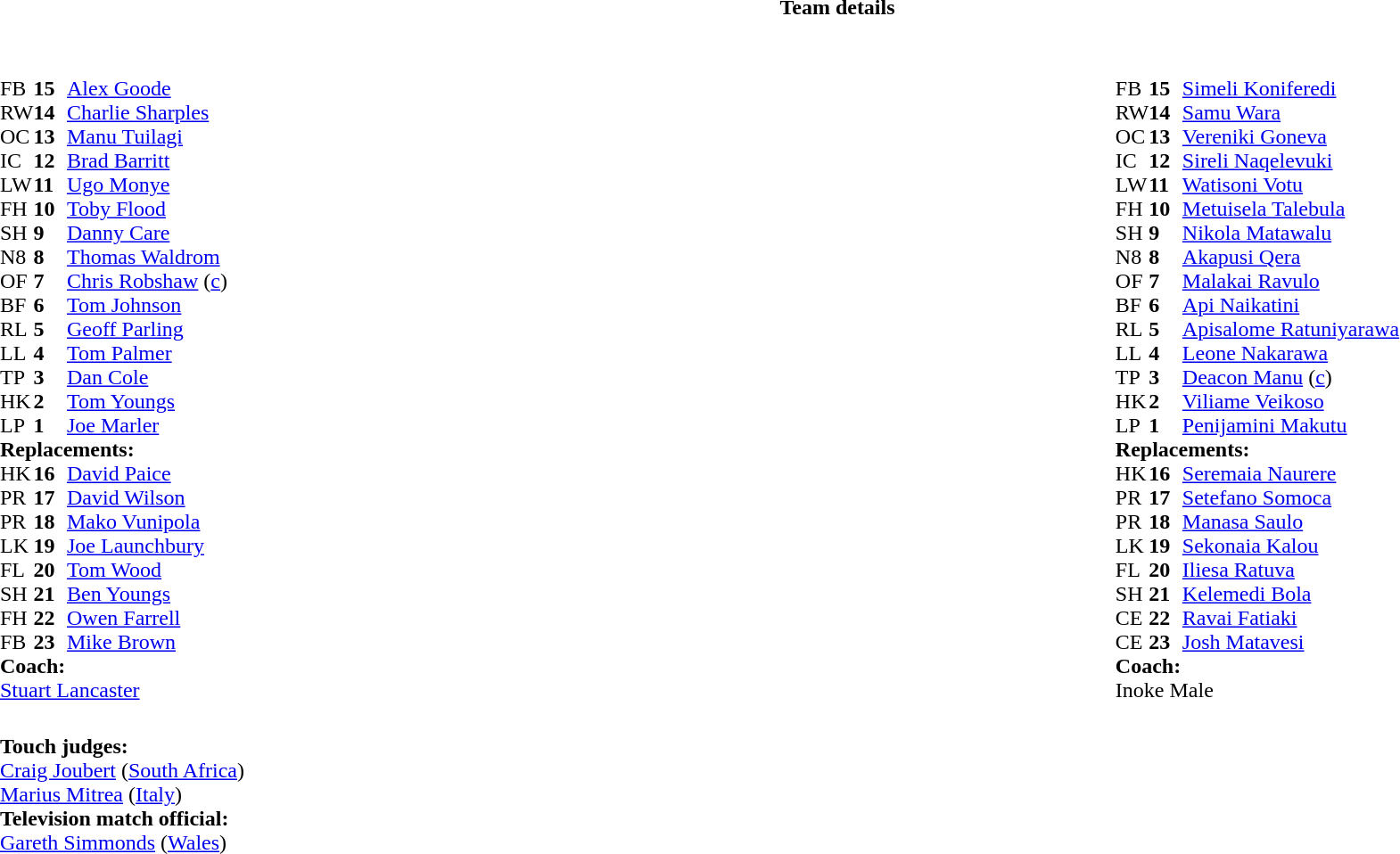<table border="0" width="100%" class="collapsible collapsed">
<tr>
<th>Team details</th>
</tr>
<tr>
<td><br><table width="100%">
<tr>
<td valign="top" width="50%"><br><table style="font-size: 100%" cellspacing="0" cellpadding="0">
<tr>
<th width="25"></th>
<th width="25"></th>
</tr>
<tr>
<td>FB</td>
<td><strong>15</strong></td>
<td><a href='#'>Alex Goode</a></td>
</tr>
<tr>
<td>RW</td>
<td><strong>14</strong></td>
<td><a href='#'>Charlie Sharples</a></td>
</tr>
<tr>
<td>OC</td>
<td><strong>13</strong></td>
<td><a href='#'>Manu Tuilagi</a></td>
</tr>
<tr>
<td>IC</td>
<td><strong>12</strong></td>
<td><a href='#'>Brad Barritt</a></td>
</tr>
<tr>
<td>LW</td>
<td><strong>11</strong></td>
<td><a href='#'>Ugo Monye</a></td>
<td></td>
<td></td>
</tr>
<tr>
<td>FH</td>
<td><strong>10</strong></td>
<td><a href='#'>Toby Flood</a></td>
<td></td>
<td></td>
</tr>
<tr>
<td>SH</td>
<td><strong>9</strong></td>
<td><a href='#'>Danny Care</a></td>
<td></td>
<td></td>
</tr>
<tr>
<td>N8</td>
<td><strong>8</strong></td>
<td><a href='#'>Thomas Waldrom</a></td>
</tr>
<tr>
<td>OF</td>
<td><strong>7</strong></td>
<td><a href='#'>Chris Robshaw</a> (<a href='#'>c</a>)</td>
</tr>
<tr>
<td>BF</td>
<td><strong>6</strong></td>
<td><a href='#'>Tom Johnson</a></td>
<td></td>
<td></td>
</tr>
<tr>
<td>RL</td>
<td><strong>5</strong></td>
<td><a href='#'>Geoff Parling</a></td>
</tr>
<tr>
<td>LL</td>
<td><strong>4</strong></td>
<td><a href='#'>Tom Palmer</a></td>
<td></td>
<td></td>
</tr>
<tr>
<td>TP</td>
<td><strong>3</strong></td>
<td><a href='#'>Dan Cole</a></td>
<td></td>
<td></td>
</tr>
<tr>
<td>HK</td>
<td><strong>2</strong></td>
<td><a href='#'>Tom Youngs</a></td>
<td></td>
<td></td>
</tr>
<tr>
<td>LP</td>
<td><strong>1</strong></td>
<td><a href='#'>Joe Marler</a></td>
<td></td>
<td></td>
</tr>
<tr>
<td colspan=3><strong>Replacements:</strong></td>
</tr>
<tr>
<td>HK</td>
<td><strong>16</strong></td>
<td><a href='#'>David Paice</a></td>
<td></td>
<td></td>
</tr>
<tr>
<td>PR</td>
<td><strong>17</strong></td>
<td><a href='#'>David Wilson</a></td>
<td></td>
<td></td>
</tr>
<tr>
<td>PR</td>
<td><strong>18</strong></td>
<td><a href='#'>Mako Vunipola</a></td>
<td></td>
<td></td>
</tr>
<tr>
<td>LK</td>
<td><strong>19</strong></td>
<td><a href='#'>Joe Launchbury</a></td>
<td></td>
<td></td>
</tr>
<tr>
<td>FL</td>
<td><strong>20</strong></td>
<td><a href='#'>Tom Wood</a></td>
<td></td>
<td></td>
</tr>
<tr>
<td>SH</td>
<td><strong>21</strong></td>
<td><a href='#'>Ben Youngs</a></td>
<td></td>
<td></td>
</tr>
<tr>
<td>FH</td>
<td><strong>22</strong></td>
<td><a href='#'>Owen Farrell</a></td>
<td></td>
<td></td>
</tr>
<tr>
<td>FB</td>
<td><strong>23</strong></td>
<td><a href='#'>Mike Brown</a></td>
<td></td>
<td></td>
</tr>
<tr>
<td colspan=3><strong>Coach:</strong></td>
</tr>
<tr>
<td colspan="4"><a href='#'>Stuart Lancaster</a></td>
</tr>
</table>
</td>
<td valign="top" width="50%"><br><table style="font-size: 100%" cellspacing="0" cellpadding="0" align="center">
<tr>
<th width="25"></th>
<th width="25"></th>
</tr>
<tr>
<td>FB</td>
<td><strong>15</strong></td>
<td><a href='#'>Simeli Koniferedi</a></td>
<td></td>
<td></td>
</tr>
<tr>
<td>RW</td>
<td><strong>14</strong></td>
<td><a href='#'>Samu Wara</a></td>
<td></td>
<td></td>
</tr>
<tr>
<td>OC</td>
<td><strong>13</strong></td>
<td><a href='#'>Vereniki Goneva</a></td>
</tr>
<tr>
<td>IC</td>
<td><strong>12</strong></td>
<td><a href='#'>Sireli Naqelevuki</a></td>
</tr>
<tr>
<td>LW</td>
<td><strong>11</strong></td>
<td><a href='#'>Watisoni Votu</a></td>
<td></td>
<td></td>
</tr>
<tr>
<td>FH</td>
<td><strong>10</strong></td>
<td><a href='#'>Metuisela Talebula</a></td>
</tr>
<tr>
<td>SH</td>
<td><strong>9</strong></td>
<td><a href='#'>Nikola Matawalu</a></td>
</tr>
<tr>
<td>N8</td>
<td><strong>8</strong></td>
<td><a href='#'>Akapusi Qera</a></td>
</tr>
<tr>
<td>OF</td>
<td><strong>7</strong></td>
<td><a href='#'>Malakai Ravulo</a></td>
<td></td>
<td colspan="2"></td>
</tr>
<tr>
<td>BF</td>
<td><strong>6</strong></td>
<td><a href='#'>Api Naikatini</a></td>
<td></td>
<td></td>
</tr>
<tr>
<td>RL</td>
<td><strong>5</strong></td>
<td><a href='#'>Apisalome Ratuniyarawa</a></td>
<td></td>
<td></td>
</tr>
<tr>
<td>LL</td>
<td><strong>4</strong></td>
<td><a href='#'>Leone Nakarawa</a></td>
</tr>
<tr>
<td>TP</td>
<td><strong>3</strong></td>
<td><a href='#'>Deacon Manu</a> (<a href='#'>c</a>)</td>
<td></td>
<td></td>
</tr>
<tr>
<td>HK</td>
<td><strong>2</strong></td>
<td><a href='#'>Viliame Veikoso</a></td>
<td></td>
<td></td>
</tr>
<tr>
<td>LP</td>
<td><strong>1</strong></td>
<td><a href='#'>Penijamini Makutu</a></td>
</tr>
<tr>
<td colspan=3><strong>Replacements:</strong></td>
</tr>
<tr>
<td>HK</td>
<td><strong>16</strong></td>
<td><a href='#'>Seremaia Naurere</a></td>
<td></td>
<td></td>
</tr>
<tr>
<td>PR</td>
<td><strong>17</strong></td>
<td><a href='#'>Setefano Somoca</a></td>
<td></td>
<td></td>
<td></td>
</tr>
<tr>
<td>PR</td>
<td><strong>18</strong></td>
<td><a href='#'>Manasa Saulo</a></td>
<td></td>
<td></td>
</tr>
<tr>
<td>LK</td>
<td><strong>19</strong></td>
<td><a href='#'>Sekonaia Kalou</a></td>
<td></td>
<td></td>
</tr>
<tr>
<td>FL</td>
<td><strong>20</strong></td>
<td><a href='#'>Iliesa Ratuva</a></td>
<td></td>
<td></td>
</tr>
<tr>
<td>SH</td>
<td><strong>21</strong></td>
<td><a href='#'>Kelemedi Bola</a></td>
<td></td>
<td></td>
</tr>
<tr>
<td>CE</td>
<td><strong>22</strong></td>
<td><a href='#'>Ravai Fatiaki</a></td>
<td></td>
<td></td>
</tr>
<tr>
<td>CE</td>
<td><strong>23</strong></td>
<td><a href='#'>Josh Matavesi</a></td>
<td></td>
<td></td>
</tr>
<tr>
<td colspan=3><strong>Coach:</strong></td>
</tr>
<tr>
<td colspan="4">Inoke Male</td>
</tr>
</table>
</td>
</tr>
</table>
<table width=100% style="font-size: 100%">
<tr>
<td><br><strong>Touch judges:</strong>
<br><a href='#'>Craig Joubert</a> (<a href='#'>South Africa</a>)
<br><a href='#'>Marius Mitrea</a> (<a href='#'>Italy</a>)
<br><strong>Television match official:</strong>
<br><a href='#'>Gareth Simmonds</a> (<a href='#'>Wales</a>)</td>
</tr>
</table>
</td>
</tr>
</table>
